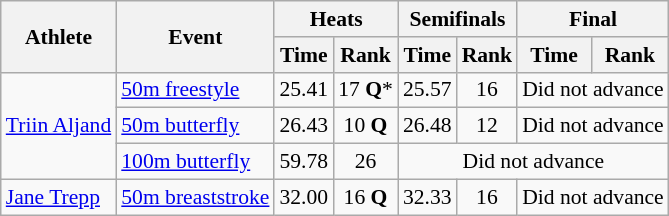<table class=wikitable style="font-size:90%">
<tr>
<th rowspan="2">Athlete</th>
<th rowspan="2">Event</th>
<th colspan="2">Heats</th>
<th colspan="2">Semifinals</th>
<th colspan="2">Final</th>
</tr>
<tr>
<th>Time</th>
<th>Rank</th>
<th>Time</th>
<th>Rank</th>
<th>Time</th>
<th>Rank</th>
</tr>
<tr>
<td rowspan="3"><a href='#'>Triin Aljand</a></td>
<td><a href='#'>50m freestyle</a></td>
<td align=center>25.41</td>
<td align=center>17 <strong>Q</strong>*</td>
<td align=center>25.57</td>
<td align=center>16</td>
<td align=center colspan=2>Did not advance</td>
</tr>
<tr>
<td><a href='#'>50m butterfly</a></td>
<td align=center>26.43</td>
<td align=center>10 <strong>Q</strong></td>
<td align=center>26.48</td>
<td align=center>12</td>
<td align=center colspan=2>Did not advance</td>
</tr>
<tr>
<td><a href='#'>100m butterfly</a></td>
<td align=center>59.78</td>
<td align=center>26</td>
<td align=center colspan=4>Did not advance</td>
</tr>
<tr>
<td rowspan="1"><a href='#'>Jane Trepp</a></td>
<td><a href='#'>50m breaststroke</a></td>
<td align=center>32.00</td>
<td align=center>16 <strong>Q</strong></td>
<td align=center>32.33</td>
<td align=center>16</td>
<td align=center colspan=2>Did not advance</td>
</tr>
</table>
